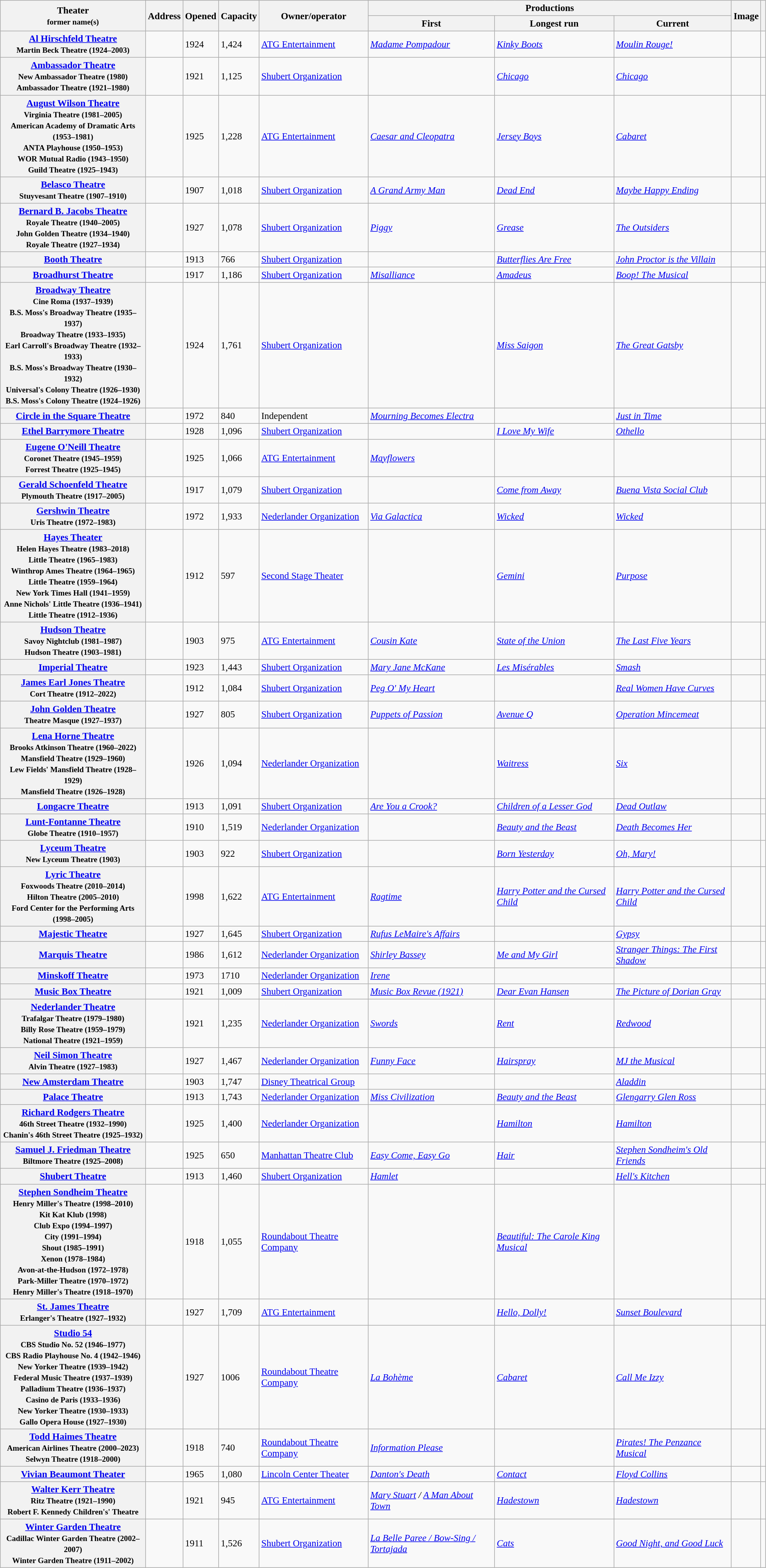<table class="wikitable sortable" style="font-size:96%;">
<tr>
<th scope="col" rowspan=2>Theater<br><small>former name(s)</small></th>
<th scope="col" rowspan=2>Address</th>
<th scope="col" rowspan=2>Opened</th>
<th scope="col" rowspan=2>Capacity</th>
<th scope="col" rowspan=2>Owner/operator</th>
<th scope="col" colspan=3>Productions</th>
<th scope="col" rowspan=2 class=unsortable>Image</th>
<th scope="col" rowspan=2 class=unsortable></th>
</tr>
<tr>
<th scope="col">First</th>
<th scope="col">Longest run</th>
<th scope="col">Current</th>
</tr>
<tr>
<th scope="row"><strong><a href='#'>Al Hirschfeld Theatre</a></strong><br><small> Martin Beck Theatre (1924–2003)</small></th>
<td></td>
<td>1924</td>
<td>1,424</td>
<td><a href='#'>ATG Entertainment</a></td>
<td><em><a href='#'>Madame Pompadour</a></em></td>
<td><em><a href='#'>Kinky Boots</a></em></td>
<td><em><a href='#'>Moulin Rouge!</a></em></td>
<td></td>
<td></td>
</tr>
<tr>
<th scope="row"><strong><a href='#'>Ambassador Theatre</a></strong><br><small> New Ambassador Theatre (1980)<br>Ambassador Theatre (1921–1980)</small></th>
<td></td>
<td>1921</td>
<td>1,125</td>
<td><a href='#'>Shubert Organization</a></td>
<td><em></em></td>
<td><em><a href='#'>Chicago</a></em></td>
<td><em><a href='#'>Chicago</a></em></td>
<td></td>
<td></td>
</tr>
<tr>
<th scope="row"><strong><a href='#'>August Wilson Theatre</a></strong><small><br>Virginia Theatre (1981–2005)<br>American Academy of Dramatic Arts (1953–1981)<br>ANTA Playhouse (1950–1953)<br>WOR Mutual Radio (1943–1950)<br> Guild Theatre (1925–1943)</small></th>
<td></td>
<td>1925</td>
<td>1,228</td>
<td><a href='#'>ATG Entertainment</a></td>
<td><em><a href='#'>Caesar and Cleopatra</a></em></td>
<td><em><a href='#'>Jersey Boys</a></em></td>
<td><em><a href='#'>Cabaret</a></em></td>
<td></td>
<td></td>
</tr>
<tr>
<th scope="row"><strong><a href='#'>Belasco Theatre</a></strong><br><small> Stuyvesant Theatre (1907–1910)</small></th>
<td></td>
<td>1907</td>
<td>1,018</td>
<td><a href='#'>Shubert Organization</a></td>
<td><em><a href='#'>A Grand Army Man</a></em></td>
<td><em><a href='#'>Dead End</a></em></td>
<td><em><a href='#'>Maybe Happy Ending</a></em></td>
<td></td>
<td></td>
</tr>
<tr>
<th scope="row"><strong><a href='#'>Bernard B. Jacobs Theatre</a></strong><small><br>Royale Theatre (1940–2005)<br>John Golden Theatre (1934–1940)<br> Royale Theatre (1927–1934)</small></th>
<td></td>
<td>1927</td>
<td>1,078</td>
<td><a href='#'>Shubert Organization</a></td>
<td><em><a href='#'>Piggy</a></em></td>
<td><em><a href='#'>Grease</a></em></td>
<td><em><a href='#'>The Outsiders</a></em></td>
<td></td>
<td></td>
</tr>
<tr>
<th scope="row"><strong><a href='#'>Booth Theatre</a></strong></th>
<td></td>
<td>1913</td>
<td>766</td>
<td><a href='#'>Shubert Organization</a></td>
<td><em></em></td>
<td><em><a href='#'>Butterflies Are Free</a></em></td>
<td><em><a href='#'>John Proctor is the Villain</a></em></td>
<td></td>
<td></td>
</tr>
<tr>
<th scope="row"><strong><a href='#'>Broadhurst Theatre</a></strong></th>
<td></td>
<td>1917</td>
<td>1,186</td>
<td><a href='#'>Shubert Organization</a></td>
<td><em><a href='#'>Misalliance</a></em></td>
<td><em><a href='#'>Amadeus</a></em></td>
<td><em><a href='#'>Boop! The Musical</a></em></td>
<td></td>
<td></td>
</tr>
<tr>
<th scope="row"><strong><a href='#'>Broadway Theatre</a></strong><small><br>Cine Roma (1937–1939)<br>B.S. Moss's Broadway Theatre (1935–1937)<br>Broadway Theatre (1933–1935)<br>Earl Carroll's Broadway Theatre (1932–1933)<br>B.S. Moss's Broadway Theatre (1930–1932)<br>Universal's Colony Theatre (1926–1930)<br> B.S. Moss's Colony Theatre (1924–1926)</small></th>
<td></td>
<td>1924</td>
<td>1,761</td>
<td><a href='#'>Shubert Organization</a></td>
<td><em></em></td>
<td><em><a href='#'>Miss Saigon</a></em></td>
<td><em><a href='#'>The Great Gatsby</a></em></td>
<td></td>
<td></td>
</tr>
<tr>
<th scope="row"><strong><a href='#'>Circle in the Square Theatre</a></strong></th>
<td></td>
<td>1972</td>
<td>840</td>
<td>Independent</td>
<td><em><a href='#'>Mourning Becomes Electra</a></em></td>
<td><em></em></td>
<td><em><a href='#'>Just in Time</a></em></td>
<td></td>
<td></td>
</tr>
<tr>
<th scope="row"><strong><a href='#'>Ethel Barrymore Theatre</a></strong></th>
<td></td>
<td>1928</td>
<td>1,096</td>
<td><a href='#'>Shubert Organization</a></td>
<td><em></em></td>
<td><em><a href='#'>I Love My Wife</a></em></td>
<td><em><a href='#'>Othello</a></em></td>
<td></td>
<td></td>
</tr>
<tr>
<th scope="row"><strong><a href='#'>Eugene O'Neill Theatre</a></strong><small><br>Coronet Theatre (1945–1959)<br>Forrest Theatre (1925–1945)</small></th>
<td></td>
<td>1925</td>
<td>1,066</td>
<td><a href='#'>ATG Entertainment</a></td>
<td><em><a href='#'>Mayflowers</a></em></td>
<td><em></em></td>
<td><em></em></td>
<td></td>
<td></td>
</tr>
<tr>
<th scope="row"><strong><a href='#'>Gerald Schoenfeld Theatre</a></strong><small><br>Plymouth Theatre (1917–2005)</small></th>
<td></td>
<td>1917</td>
<td>1,079</td>
<td><a href='#'>Shubert Organization</a></td>
<td><em></em></td>
<td><em><a href='#'>Come from Away</a></em></td>
<td><em><a href='#'>Buena Vista Social Club</a></em></td>
<td></td>
<td></td>
</tr>
<tr>
<th scope="row"><strong><a href='#'>Gershwin Theatre</a></strong><small><br>Uris Theatre (1972–1983)</small></th>
<td></td>
<td>1972</td>
<td>1,933</td>
<td><a href='#'>Nederlander Organization</a></td>
<td><em><a href='#'>Via Galactica</a></em></td>
<td><em><a href='#'>Wicked</a></em></td>
<td><em><a href='#'>Wicked</a></em></td>
<td></td>
<td></td>
</tr>
<tr>
<th scope="row"><strong><a href='#'>Hayes Theater</a></strong><small><br>Helen Hayes Theatre (1983–2018)<br>Little Theatre (1965–1983)<br>Winthrop Ames Theatre (1964–1965)<br>Little Theatre (1959–1964)<br>New York Times Hall (1941–1959)<br>Anne Nichols' Little Theatre (1936–1941)<br> Little Theatre (1912–1936)</small></th>
<td></td>
<td>1912</td>
<td>597</td>
<td><a href='#'>Second Stage Theater</a></td>
<td><em></em></td>
<td><em><a href='#'>Gemini</a></em></td>
<td><em><a href='#'>Purpose</a></em></td>
<td></td>
<td></td>
</tr>
<tr>
<th scope="row"><strong><a href='#'>Hudson Theatre</a></strong><small><br>Savoy Nightclub (1981–1987)<br>Hudson Theatre (1903–1981)</small></th>
<td></td>
<td>1903</td>
<td>975</td>
<td><a href='#'>ATG Entertainment</a></td>
<td><em><a href='#'>Cousin Kate</a></em></td>
<td><em><a href='#'>State of the Union</a></em></td>
<td><em><a href='#'>The Last Five Years</a></em></td>
<td></td>
<td></td>
</tr>
<tr>
<th scope="row"><strong><a href='#'>Imperial Theatre</a></strong></th>
<td></td>
<td>1923</td>
<td>1,443</td>
<td><a href='#'>Shubert Organization</a></td>
<td><em><a href='#'>Mary Jane McKane</a></em></td>
<td><em><a href='#'>Les Misérables</a></em></td>
<td><em><a href='#'>Smash</a></em></td>
<td></td>
<td></td>
</tr>
<tr>
<th scope="row"><strong><a href='#'>James Earl Jones Theatre</a></strong><small><br>Cort Theatre (1912–2022)</small></th>
<td></td>
<td>1912</td>
<td>1,084</td>
<td><a href='#'>Shubert Organization</a></td>
<td><em><a href='#'>Peg O' My Heart</a></em></td>
<td><em></em></td>
<td><em><a href='#'>Real Women Have Curves</a></em></td>
<td></td>
<td></td>
</tr>
<tr>
<th scope="row"><strong><a href='#'>John Golden Theatre</a></strong><small><br>Theatre Masque (1927–1937)</small></th>
<td></td>
<td>1927</td>
<td>805</td>
<td><a href='#'>Shubert Organization</a></td>
<td><em><a href='#'>Puppets of Passion</a></em></td>
<td><em><a href='#'>Avenue Q</a></em></td>
<td><em><a href='#'>Operation Mincemeat</a></em></td>
<td></td>
<td></td>
</tr>
<tr>
<th scope="row"><strong><a href='#'>Lena Horne Theatre</a></strong><small><br>Brooks Atkinson Theatre (1960–2022)<br>Mansfield Theatre (1929–1960)<br>Lew Fields' Mansfield Theatre (1928–1929)<br>Mansfield Theatre (1926–1928)</small></th>
<td></td>
<td>1926</td>
<td>1,094</td>
<td><a href='#'>Nederlander Organization</a></td>
<td><em></em></td>
<td><em><a href='#'>Waitress</a></em></td>
<td><em><a href='#'>Six</a></em></td>
<td></td>
<td></td>
</tr>
<tr>
<th scope="row"><strong><a href='#'>Longacre Theatre</a></strong></th>
<td></td>
<td>1913</td>
<td>1,091</td>
<td><a href='#'>Shubert Organization</a></td>
<td><em><a href='#'>Are You a Crook?</a></em></td>
<td><em><a href='#'>Children of a Lesser God</a></em></td>
<td><em><a href='#'>Dead Outlaw</a></em></td>
<td></td>
<td></td>
</tr>
<tr>
<th scope="row"><strong><a href='#'>Lunt-Fontanne Theatre</a></strong><small><br>Globe Theatre (1910–1957)</small></th>
<td></td>
<td>1910</td>
<td>1,519</td>
<td><a href='#'>Nederlander Organization</a></td>
<td><em></em></td>
<td><em><a href='#'>Beauty and the Beast</a></em></td>
<td><em><a href='#'>Death Becomes Her</a></em></td>
<td></td>
<td></td>
</tr>
<tr>
<th scope="row"><strong><a href='#'>Lyceum Theatre</a></strong><small><br>New Lyceum Theatre (1903)</small></th>
<td></td>
<td>1903</td>
<td>922</td>
<td><a href='#'>Shubert Organization</a></td>
<td><em></em></td>
<td><em><a href='#'>Born Yesterday</a></em></td>
<td><em><a href='#'>Oh, Mary!</a></em></td>
<td></td>
<td></td>
</tr>
<tr>
<th scope="row"><strong><a href='#'>Lyric Theatre</a></strong><small><br>Foxwoods Theatre (2010–2014)<br>Hilton Theatre (2005–2010)<br>Ford Center for the Performing Arts (1998–2005)</small></th>
<td></td>
<td>1998</td>
<td>1,622</td>
<td><a href='#'>ATG Entertainment</a></td>
<td><em><a href='#'>Ragtime</a></em></td>
<td><em><a href='#'>Harry Potter and the Cursed Child</a></em></td>
<td><em><a href='#'>Harry Potter and the Cursed Child</a></em></td>
<td></td>
<td></td>
</tr>
<tr>
<th scope="row"><strong><a href='#'>Majestic Theatre</a></strong></th>
<td></td>
<td>1927</td>
<td>1,645</td>
<td><a href='#'>Shubert Organization</a></td>
<td><em><a href='#'>Rufus LeMaire's Affairs</a></em></td>
<td><em></em></td>
<td><em><a href='#'>Gypsy</a></em></td>
<td></td>
<td></td>
</tr>
<tr>
<th scope="row"><strong><a href='#'>Marquis Theatre</a></strong></th>
<td></td>
<td>1986</td>
<td>1,612</td>
<td><a href='#'>Nederlander Organization</a></td>
<td><em><a href='#'>Shirley Bassey</a></em></td>
<td><em><a href='#'>Me and My Girl</a></em></td>
<td><em><a href='#'>Stranger Things: The First Shadow</a></em></td>
<td></td>
<td></td>
</tr>
<tr>
<th scope="row"><strong><a href='#'>Minskoff Theatre</a></strong></th>
<td></td>
<td>1973</td>
<td>1710</td>
<td><a href='#'>Nederlander Organization</a></td>
<td><em><a href='#'>Irene</a></em></td>
<td><em></em></td>
<td><em></em></td>
<td></td>
<td></td>
</tr>
<tr>
<th scope="row"><strong><a href='#'>Music Box Theatre</a></strong></th>
<td></td>
<td>1921</td>
<td>1,009</td>
<td><a href='#'>Shubert Organization</a></td>
<td><em> <a href='#'>Music Box Revue (1921)</a></em></td>
<td><em><a href='#'>Dear Evan Hansen</a></em></td>
<td><em><a href='#'>The Picture of Dorian Gray</a></em></td>
<td></td>
<td></td>
</tr>
<tr>
<th scope="row"><strong><a href='#'>Nederlander Theatre</a></strong><small><br>Trafalgar Theatre (1979–1980)<br>Billy Rose Theatre (1959–1979)<br>National Theatre (1921–1959)</small></th>
<td></td>
<td>1921</td>
<td>1,235</td>
<td><a href='#'>Nederlander Organization</a></td>
<td><em><a href='#'>Swords</a></em></td>
<td><em><a href='#'>Rent</a></em></td>
<td><em><a href='#'>Redwood</a></em></td>
<td></td>
<td></td>
</tr>
<tr>
<th scope="row"><strong><a href='#'>Neil Simon Theatre</a></strong><small><br>Alvin Theatre (1927–1983)</small></th>
<td></td>
<td>1927</td>
<td>1,467</td>
<td><a href='#'>Nederlander Organization</a></td>
<td><em><a href='#'>Funny Face</a></em></td>
<td><em><a href='#'>Hairspray</a></em></td>
<td><em><a href='#'>MJ the Musical</a></em></td>
<td></td>
<td></td>
</tr>
<tr>
<th scope="row"><strong><a href='#'>New Amsterdam Theatre</a></strong></th>
<td></td>
<td>1903</td>
<td>1,747</td>
<td><a href='#'>Disney Theatrical Group</a></td>
<td><em></em></td>
<td><em></em></td>
<td><em><a href='#'>Aladdin</a></em></td>
<td></td>
<td></td>
</tr>
<tr>
<th scope="row"><strong><a href='#'>Palace Theatre</a></strong></th>
<td></td>
<td>1913</td>
<td>1,743</td>
<td><a href='#'>Nederlander Organization</a></td>
<td><em><a href='#'>Miss Civilization</a></em></td>
<td><em><a href='#'>Beauty and the Beast</a></em></td>
<td><em><a href='#'>Glengarry Glen Ross</a></em></td>
<td></td>
<td></td>
</tr>
<tr>
<th scope="row"><strong><a href='#'>Richard Rodgers Theatre</a></strong><small><br>46th Street Theatre (1932–1990)<br>Chanin's 46th Street Theatre (1925–1932)</small></th>
<td></td>
<td>1925</td>
<td>1,400</td>
<td><a href='#'>Nederlander Organization</a></td>
<td><em></em></td>
<td><em><a href='#'>Hamilton</a></em></td>
<td><em><a href='#'>Hamilton</a></em></td>
<td></td>
<td></td>
</tr>
<tr>
<th scope="row"><strong><a href='#'>Samuel J. Friedman Theatre</a></strong><small><br>Biltmore Theatre (1925–2008)</small></th>
<td></td>
<td>1925</td>
<td>650</td>
<td><a href='#'>Manhattan Theatre Club</a></td>
<td><em><a href='#'>Easy Come, Easy Go</a></em></td>
<td><em><a href='#'>Hair</a></em></td>
<td><em><a href='#'>Stephen Sondheim's Old Friends</a></em></td>
<td></td>
<td></td>
</tr>
<tr>
<th scope="row"><strong><a href='#'>Shubert Theatre</a></strong></th>
<td></td>
<td>1913</td>
<td>1,460</td>
<td><a href='#'>Shubert Organization</a></td>
<td><em><a href='#'>Hamlet</a></em></td>
<td><em></em></td>
<td><em><a href='#'>Hell's Kitchen</a></em></td>
<td></td>
<td></td>
</tr>
<tr>
<th scope="row"><strong><a href='#'>Stephen Sondheim Theatre</a></strong><small><br>Henry Miller's Theatre (1998–2010)<br>Kit Kat Klub (1998)<br> Club Expo (1994–1997)<br>City (1991–1994) <br>Shout (1985–1991)<br>Xenon (1978–1984)<br>Avon-at-the-Hudson (1972–1978)<br>Park-Miller Theatre (1970–1972)<br>Henry Miller's Theatre (1918–1970)</small></th>
<td></td>
<td>1918</td>
<td>1,055</td>
<td><a href='#'>Roundabout Theatre Company</a></td>
<td><em></em></td>
<td><em><a href='#'>Beautiful: The Carole King Musical</a></em></td>
<td><em></em></td>
<td></td>
<td></td>
</tr>
<tr>
<th scope="row"><strong><a href='#'>St. James Theatre</a></strong><small><br>Erlanger's Theatre (1927–1932)</small></th>
<td></td>
<td>1927</td>
<td>1,709</td>
<td><a href='#'>ATG Entertainment</a></td>
<td><em></em></td>
<td><em><a href='#'>Hello, Dolly!</a></em></td>
<td><em><a href='#'>Sunset Boulevard</a></em></td>
<td></td>
<td></td>
</tr>
<tr>
<th scope="row"><strong><a href='#'>Studio 54</a></strong><small><br>CBS Studio No. 52 (1946–1977)<br>CBS Radio Playhouse No. 4 (1942–1946)<br>New Yorker Theatre (1939–1942)<br>Federal Music Theatre (1937–1939)<br>Palladium Theatre (1936–1937)<br>Casino de Paris (1933–1936)<br>New Yorker Theatre (1930–1933)<br>Gallo Opera House (1927–1930)</small></th>
<td></td>
<td>1927</td>
<td>1006</td>
<td><a href='#'>Roundabout Theatre Company</a></td>
<td><em><a href='#'>La Bohème</a></em></td>
<td><em><a href='#'>Cabaret</a></em></td>
<td><em><a href='#'>Call Me Izzy</a></em></td>
<td></td>
<td></td>
</tr>
<tr>
<th scope="row"><strong><a href='#'>Todd Haimes Theatre</a></strong><br><small>American Airlines Theatre (2000–2023)<br>Selwyn Theatre (1918–2000)</small></th>
<td></td>
<td>1918</td>
<td>740</td>
<td><a href='#'>Roundabout Theatre Company</a></td>
<td><em><a href='#'>Information Please</a></em></td>
<td><em></em></td>
<td><em><a href='#'>Pirates! The Penzance Musical</a></em></td>
<td></td>
<td></td>
</tr>
<tr>
<th scope="row"><strong><a href='#'>Vivian Beaumont Theater</a></strong></th>
<td></td>
<td>1965</td>
<td>1,080</td>
<td><a href='#'>Lincoln Center Theater</a></td>
<td><em><a href='#'>Danton's Death</a></em></td>
<td><em><a href='#'>Contact</a></em></td>
<td><em><a href='#'>Floyd Collins</a></em></td>
<td></td>
<td></td>
</tr>
<tr>
<th scope="row"><strong><a href='#'>Walter Kerr Theatre</a></strong><small><br>Ritz Theatre (1921–1990)<br>Robert F. Kennedy Children's' Theatre</small></th>
<td></td>
<td>1921</td>
<td>945</td>
<td><a href='#'>ATG Entertainment</a></td>
<td><em><a href='#'>Mary Stuart</a> / <a href='#'>A Man About Town</a></em></td>
<td><em><a href='#'>Hadestown</a></em></td>
<td><em><a href='#'>Hadestown</a></em></td>
<td></td>
<td></td>
</tr>
<tr>
<th scope="row"><strong><a href='#'>Winter Garden Theatre</a></strong><small><br>Cadillac Winter Garden Theatre (2002–2007)<br>Winter Garden Theatre (1911–2002)</small></th>
<td></td>
<td>1911</td>
<td>1,526</td>
<td><a href='#'>Shubert Organization</a></td>
<td><em> <a href='#'>La Belle Paree / Bow-Sing / Tortajada</a></em></td>
<td><em><a href='#'>Cats</a></em></td>
<td><em><a href='#'>Good Night, and Good Luck</a></em></td>
<td></td>
<td></td>
</tr>
</table>
